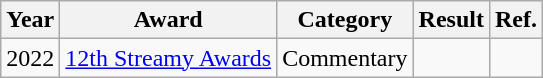<table class="wikitable">
<tr>
<th>Year</th>
<th>Award</th>
<th>Category</th>
<th>Result</th>
<th>Ref.</th>
</tr>
<tr>
<td>2022</td>
<td><a href='#'>12th Streamy Awards</a></td>
<td>Commentary</td>
<td></td>
<td></td>
</tr>
</table>
